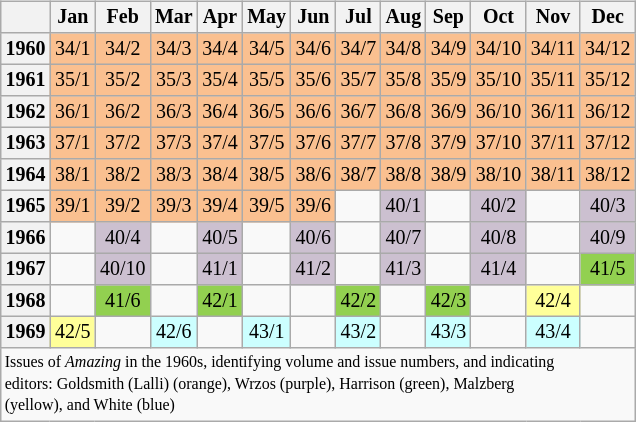<table class="wikitable" style="font-size: 10pt; line-height: 11pt; margin-right: 2em; text-align: center; float: left">
<tr>
<th></th>
<th>Jan</th>
<th>Feb</th>
<th>Mar</th>
<th>Apr</th>
<th>May</th>
<th>Jun</th>
<th>Jul</th>
<th>Aug</th>
<th>Sep</th>
<th>Oct</th>
<th>Nov</th>
<th>Dec</th>
</tr>
<tr>
<th>1960</th>
<td bgcolor=#fac090>34/1</td>
<td bgcolor=#fac090>34/2</td>
<td bgcolor=#fac090>34/3</td>
<td bgcolor=#fac090>34/4</td>
<td bgcolor=#fac090>34/5</td>
<td bgcolor=#fac090>34/6</td>
<td bgcolor=#fac090>34/7</td>
<td bgcolor=#fac090>34/8</td>
<td bgcolor=#fac090>34/9</td>
<td bgcolor=#fac090>34/10</td>
<td bgcolor=#fac090>34/11</td>
<td bgcolor=#fac090>34/12</td>
</tr>
<tr>
<th>1961</th>
<td bgcolor=#fac090>35/1</td>
<td bgcolor=#fac090>35/2</td>
<td bgcolor=#fac090>35/3</td>
<td bgcolor=#fac090>35/4</td>
<td bgcolor=#fac090>35/5</td>
<td bgcolor=#fac090>35/6</td>
<td bgcolor=#fac090>35/7</td>
<td bgcolor=#fac090>35/8</td>
<td bgcolor=#fac090>35/9</td>
<td bgcolor=#fac090>35/10</td>
<td bgcolor=#fac090>35/11</td>
<td bgcolor=#fac090>35/12</td>
</tr>
<tr>
<th>1962</th>
<td bgcolor=#fac090>36/1</td>
<td bgcolor=#fac090>36/2</td>
<td bgcolor=#fac090>36/3</td>
<td bgcolor=#fac090>36/4</td>
<td bgcolor=#fac090>36/5</td>
<td bgcolor=#fac090>36/6</td>
<td bgcolor=#fac090>36/7</td>
<td bgcolor=#fac090>36/8</td>
<td bgcolor=#fac090>36/9</td>
<td bgcolor=#fac090>36/10</td>
<td bgcolor=#fac090>36/11</td>
<td bgcolor=#fac090>36/12</td>
</tr>
<tr>
<th>1963</th>
<td bgcolor=#fac090>37/1</td>
<td bgcolor=#fac090>37/2</td>
<td bgcolor=#fac090>37/3</td>
<td bgcolor=#fac090>37/4</td>
<td bgcolor=#fac090>37/5</td>
<td bgcolor=#fac090>37/6</td>
<td bgcolor=#fac090>37/7</td>
<td bgcolor=#fac090>37/8</td>
<td bgcolor=#fac090>37/9</td>
<td bgcolor=#fac090>37/10</td>
<td bgcolor=#fac090>37/11</td>
<td bgcolor=#fac090>37/12</td>
</tr>
<tr>
<th>1964</th>
<td bgcolor=#fac090>38/1</td>
<td bgcolor=#fac090>38/2</td>
<td bgcolor=#fac090>38/3</td>
<td bgcolor=#fac090>38/4</td>
<td bgcolor=#fac090>38/5</td>
<td bgcolor=#fac090>38/6</td>
<td bgcolor=#fac090>38/7</td>
<td bgcolor=#fac090>38/8</td>
<td bgcolor=#fac090>38/9</td>
<td bgcolor=#fac090>38/10</td>
<td bgcolor=#fac090>38/11</td>
<td bgcolor=#fac090>38/12</td>
</tr>
<tr>
<th>1965</th>
<td bgcolor=#fac090>39/1</td>
<td bgcolor=#fac090>39/2</td>
<td bgcolor=#fac090>39/3</td>
<td bgcolor=#fac090>39/4</td>
<td bgcolor=#fac090>39/5</td>
<td bgcolor=#fac090>39/6</td>
<td></td>
<td bgcolor=#ccc0d0>40/1</td>
<td></td>
<td bgcolor=#ccc0d0>40/2</td>
<td></td>
<td bgcolor=#ccc0d0>40/3</td>
</tr>
<tr>
<th>1966</th>
<td></td>
<td bgcolor=#ccc0d0>40/4</td>
<td></td>
<td bgcolor=#ccc0d0>40/5</td>
<td></td>
<td bgcolor=#ccc0d0>40/6</td>
<td></td>
<td bgcolor=#ccc0d0>40/7</td>
<td></td>
<td bgcolor=#ccc0d0>40/8</td>
<td></td>
<td bgcolor=#ccc0d0>40/9</td>
</tr>
<tr>
<th>1967</th>
<td></td>
<td bgcolor=#ccc0d0>40/10</td>
<td></td>
<td bgcolor=#ccc0d0>41/1</td>
<td></td>
<td bgcolor=#ccc0d0>41/2</td>
<td></td>
<td bgcolor=#ccc0d0>41/3</td>
<td></td>
<td bgcolor=#ccc0d0>41/4</td>
<td></td>
<td bgcolor=#92d050>41/5</td>
</tr>
<tr>
<th>1968</th>
<td></td>
<td bgcolor=#92d050>41/6</td>
<td></td>
<td bgcolor=#92d050>42/1</td>
<td></td>
<td></td>
<td bgcolor=#92d050>42/2</td>
<td></td>
<td bgcolor=#92d050>42/3</td>
<td></td>
<td bgcolor=#ffff99>42/4</td>
<td></td>
</tr>
<tr>
<th>1969</th>
<td bgcolor=#ffff99>42/5</td>
<td></td>
<td bgcolor=#ccffff>42/6</td>
<td></td>
<td bgcolor=#ccffff>43/1</td>
<td></td>
<td bgcolor=#ccffff>43/2</td>
<td></td>
<td bgcolor=#ccffff>43/3</td>
<td></td>
<td bgcolor=#ccffff>43/4</td>
<td></td>
</tr>
<tr>
<td colspan="13" style="font-size: 8pt; text-align:left">Issues of <em>Amazing</em> in the 1960s, identifying volume and issue numbers, and indicating<br>editors: Goldsmith (Lalli) (orange), Wrzos (purple), Harrison (green), Malzberg<br>(yellow), and White (blue)</td>
</tr>
</table>
